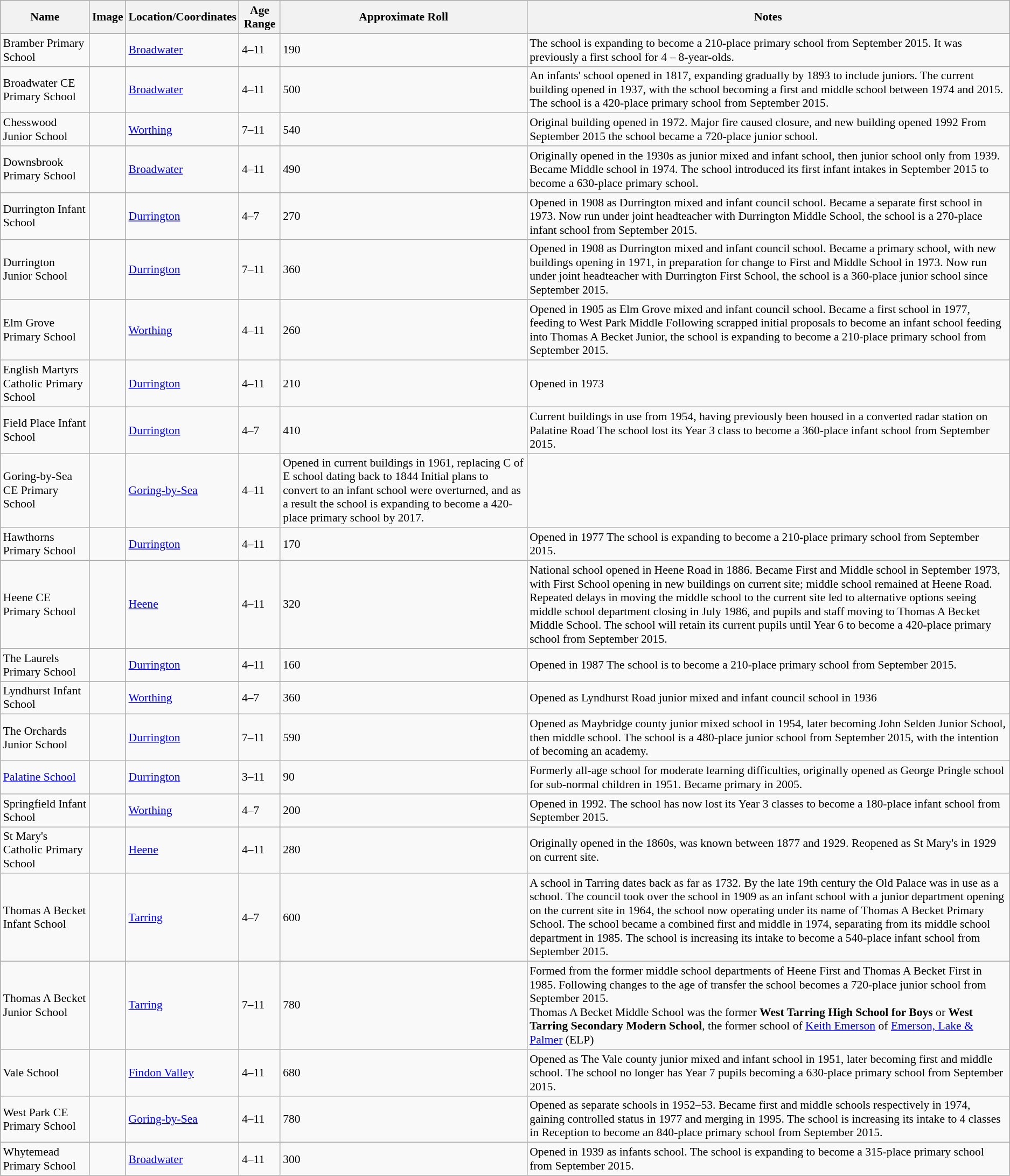<table class="wikitable sortable" style="font-size:90%;">
<tr>
<th>Name</th>
<th class="unsortable">Image</th>
<th>Location/Coordinates</th>
<th>Age Range</th>
<th>Approximate Roll</th>
<th class="unsortable">Notes</th>
</tr>
<tr>
<td>Bramber Primary School</td>
<td></td>
<td><a href='#'>Broadwater</a><br> </td>
<td>4–11</td>
<td>190</td>
<td>The school is expanding to become a 210-place primary school from September 2015. It was previously a first school for 4 – 8-year-olds.</td>
</tr>
<tr>
<td>Broadwater CE Primary School</td>
<td></td>
<td><a href='#'>Broadwater</a><br> </td>
<td>4–11</td>
<td>500</td>
<td>An infants' school opened in 1817, expanding gradually by 1893 to include juniors. The current building opened in 1937, with the school becoming a first and middle school between 1974 and 2015. The school is a 420-place primary school from September 2015.</td>
</tr>
<tr>
<td>Chesswood Junior School</td>
<td></td>
<td><a href='#'>Worthing</a><br></td>
<td>7–11</td>
<td>540</td>
<td>Original building opened in 1972. Major fire caused closure, and new building opened 1992 From September 2015 the school became a 720-place junior school.</td>
</tr>
<tr>
<td>Downsbrook Primary School</td>
<td></td>
<td><a href='#'>Broadwater</a><br> </td>
<td>4–11</td>
<td>490</td>
<td>Originally opened in the 1930s as junior mixed and infant school, then junior school only from 1939. Became Middle school in 1974. The school introduced its first infant intakes in September 2015 to become a 630-place primary school.</td>
</tr>
<tr>
<td>Durrington Infant School</td>
<td></td>
<td><a href='#'>Durrington</a><br> </td>
<td>4–7</td>
<td>270</td>
<td>Opened in 1908 as Durrington mixed and infant council school. Became a separate first school in 1973. Now run under joint headteacher with Durrington Middle School, the school is a 270-place infant school from September 2015.</td>
</tr>
<tr>
<td>Durrington Junior School</td>
<td></td>
<td><a href='#'>Durrington</a><br> </td>
<td>7–11</td>
<td>360</td>
<td>Opened in 1908 as Durrington mixed and infant council school. Became a primary school, with new buildings opening in 1971, in preparation for change to First and Middle School in 1973. Now run under joint headteacher with Durrington First School, the school is a 360-place junior school since September 2015.</td>
</tr>
<tr>
<td>Elm Grove Primary School</td>
<td></td>
<td><a href='#'>Worthing</a><br></td>
<td>4–11</td>
<td>260</td>
<td>Opened in 1905 as Elm Grove mixed and infant council school. Became a first school in 1977, feeding to West Park Middle Following scrapped initial proposals to become an infant school feeding into Thomas A Becket Junior, the school is expanding to become a 210-place primary school from September 2015.</td>
</tr>
<tr>
<td>English Martyrs Catholic Primary School</td>
<td></td>
<td><a href='#'>Durrington</a><br></td>
<td>4–11</td>
<td>210</td>
<td>Opened in 1973</td>
</tr>
<tr>
<td>Field Place Infant School</td>
<td></td>
<td><a href='#'>Durrington</a><br></td>
<td>4–7</td>
<td>410</td>
<td>Current buildings in use from 1954, having previously been housed in a converted radar station on Palatine Road The school lost its Year 3 class to become a 360-place infant school from September 2015.</td>
</tr>
<tr>
<td>Goring-by-Sea CE Primary School</td>
<td></td>
<td><a href='#'>Goring-by-Sea</a><br></td>
<td>4–11</td>
<td 420>Opened in current buildings in 1961, replacing C of E school dating back to 1844 Initial plans to convert to an infant school were overturned, and as a result the school is expanding to become a 420-place primary school by 2017.</td>
</tr>
<tr>
<td>Hawthorns Primary School</td>
<td></td>
<td><a href='#'>Durrington</a><br></td>
<td>4–11</td>
<td>170</td>
<td>Opened in 1977 The school is expanding to become a 210-place primary school from September 2015.</td>
</tr>
<tr>
<td>Heene CE Primary School</td>
<td></td>
<td><a href='#'>Heene</a><br></td>
<td>4–11</td>
<td>320</td>
<td>National school opened in Heene Road in 1886. Became First and Middle school in September 1973, with First School opening in new buildings on current site; middle school remained at Heene Road. Repeated delays in moving the middle school to the current site led to alternative options seeing middle school department closing in July 1986, and pupils and staff moving to Thomas A Becket Middle School. The school will retain its current pupils until Year 6 to become a 420-place primary school from September 2015.</td>
</tr>
<tr>
<td>The Laurels Primary School</td>
<td></td>
<td><a href='#'>Durrington</a><br></td>
<td>4–11</td>
<td>160</td>
<td>Opened in 1987 The school is to become a 210-place primary school from September 2015.</td>
</tr>
<tr>
<td>Lyndhurst Infant School</td>
<td></td>
<td><a href='#'>Worthing</a><br></td>
<td>4–7</td>
<td>360</td>
<td>Opened as Lyndhurst Road junior mixed and infant council school in 1936</td>
</tr>
<tr>
<td>The Orchards Junior School</td>
<td></td>
<td><a href='#'>Durrington</a><br></td>
<td>7–11</td>
<td>590</td>
<td>Opened as Maybridge county junior mixed school in 1954, later becoming John Selden Junior School, then middle school. The school is a 480-place junior school from September 2015, with the intention of becoming an academy.</td>
</tr>
<tr>
<td><a href='#'>Palatine School</a></td>
<td></td>
<td><a href='#'>Durrington</a><br></td>
<td>3–11</td>
<td>90</td>
<td>Formerly all-age school for moderate learning difficulties, originally opened as George Pringle school for sub-normal children in 1951. Became primary in 2005.</td>
</tr>
<tr>
<td>Springfield Infant School</td>
<td></td>
<td><a href='#'>Worthing</a><br></td>
<td>4–7</td>
<td>200</td>
<td>Opened in 1992. The school has now lost its Year 3 classes to become a 180-place infant school from September 2015.</td>
</tr>
<tr>
<td>St Mary's Catholic Primary School</td>
<td></td>
<td><a href='#'>Heene</a><br></td>
<td>4–11</td>
<td>280</td>
<td>Originally opened in the 1860s, was known between 1877 and 1929. Reopened as St Mary's in 1929 on current site.</td>
</tr>
<tr>
<td>Thomas A Becket Infant School</td>
<td></td>
<td><a href='#'>Tarring</a><br></td>
<td>4–7</td>
<td>600</td>
<td>A school in Tarring dates back as far as 1732. By the late 19th century the Old Palace was in use as a school. The council took over the school in 1909 as an infant school with a junior department opening on the current site in 1964, the school now operating under its name of Thomas A Becket Primary School. The school became a combined first and middle in 1974, separating from its middle school department in 1985. The school is increasing its intake to become a 540-place infant school from September 2015.</td>
</tr>
<tr>
<td>Thomas A Becket Junior School</td>
<td></td>
<td><a href='#'>Tarring</a><br></td>
<td>7–11</td>
<td>780</td>
<td>Formed from the former middle school departments of Heene First and Thomas A Becket First in 1985. Following changes to the age of transfer the school becomes a 720-place junior school from September 2015.<br>Thomas A Becket Middle School was the former <strong>West Tarring High School for Boys</strong> or <strong>West Tarring Secondary Modern School</strong>, the former school of <a href='#'>Keith Emerson</a> of <a href='#'>Emerson, Lake & Palmer</a> (ELP)</td>
</tr>
<tr>
<td>Vale School</td>
<td></td>
<td><a href='#'>Findon Valley</a><br></td>
<td>4–11</td>
<td>680</td>
<td>Opened as The Vale county junior mixed and infant school in 1951, later becoming first and middle school. The school no longer has Year 7 pupils becoming a 630-place primary school from September 2015.</td>
</tr>
<tr>
<td>West Park CE Primary School</td>
<td></td>
<td><a href='#'>Goring-by-Sea</a><br></td>
<td>4–11</td>
<td>780</td>
<td>Opened as separate schools in 1952–53. Became first and middle schools respectively in 1974, gaining controlled status in 1977 and merging in 1995. The school is increasing its intake to 4 classes in Reception to become an 840-place primary school from September 2015.</td>
</tr>
<tr>
<td>Whytemead Primary School</td>
<td></td>
<td><a href='#'>Broadwater</a><br></td>
<td>4–11</td>
<td>300</td>
<td>Opened in 1939 as infants school. The school is expanding to become a 315-place primary school from September 2015.</td>
</tr>
</table>
